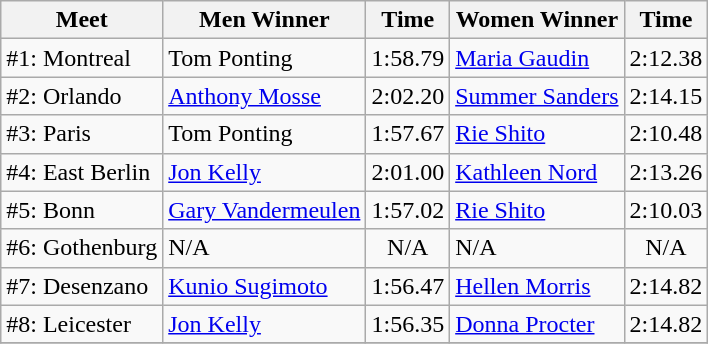<table class=wikitable>
<tr>
<th>Meet</th>
<th>Men Winner</th>
<th>Time</th>
<th>Women Winner</th>
<th>Time</th>
</tr>
<tr>
<td>#1: Montreal</td>
<td> Tom Ponting</td>
<td align=center>1:58.79</td>
<td> <a href='#'>Maria Gaudin</a></td>
<td align=center>2:12.38</td>
</tr>
<tr>
<td>#2: Orlando</td>
<td> <a href='#'>Anthony Mosse</a></td>
<td align=center>2:02.20</td>
<td> <a href='#'>Summer Sanders</a></td>
<td align=center>2:14.15</td>
</tr>
<tr>
<td>#3: Paris</td>
<td> Tom Ponting</td>
<td align=center>1:57.67</td>
<td> <a href='#'>Rie Shito</a></td>
<td align=center>2:10.48</td>
</tr>
<tr>
<td>#4: East Berlin</td>
<td> <a href='#'>Jon Kelly</a></td>
<td align=center>2:01.00</td>
<td> <a href='#'>Kathleen Nord</a></td>
<td align=center>2:13.26</td>
</tr>
<tr>
<td>#5: Bonn</td>
<td> <a href='#'>Gary Vandermeulen</a></td>
<td align=center>1:57.02</td>
<td> <a href='#'>Rie Shito</a></td>
<td align=center>2:10.03</td>
</tr>
<tr>
<td>#6: Gothenburg</td>
<td>N/A</td>
<td align=center>N/A</td>
<td>N/A</td>
<td align=center>N/A</td>
</tr>
<tr>
<td>#7: Desenzano</td>
<td> <a href='#'>Kunio Sugimoto</a></td>
<td align=center>1:56.47</td>
<td> <a href='#'>Hellen Morris</a></td>
<td align=center>2:14.82</td>
</tr>
<tr>
<td>#8: Leicester</td>
<td> <a href='#'>Jon Kelly</a></td>
<td align=center>1:56.35</td>
<td> <a href='#'>Donna Procter</a></td>
<td align=center>2:14.82</td>
</tr>
<tr>
</tr>
</table>
